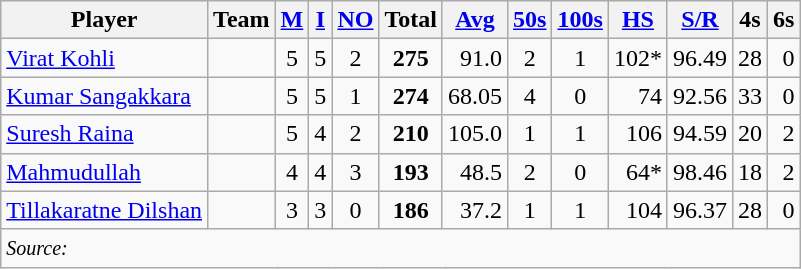<table class="wikitable" style="text-align:center;">
<tr>
<th>Player</th>
<th>Team</th>
<th><a href='#'>M</a></th>
<th><a href='#'>I</a></th>
<th><a href='#'>NO</a></th>
<th>Total</th>
<th><a href='#'>Avg</a></th>
<th><a href='#'>50s</a></th>
<th><a href='#'>100s</a></th>
<th><a href='#'>HS</a></th>
<th><a href='#'>S/R</a></th>
<th>4s</th>
<th>6s</th>
</tr>
<tr>
<td align="left"><a href='#'>Virat Kohli</a></td>
<td align="left"></td>
<td>5</td>
<td>5</td>
<td>2</td>
<td><strong>275</strong></td>
<td align="right">91.0</td>
<td>2</td>
<td>1</td>
<td align="right">102*</td>
<td align="right">96.49</td>
<td>28</td>
<td align="right">0</td>
</tr>
<tr>
<td align="left"><a href='#'>Kumar Sangakkara</a></td>
<td align="left"></td>
<td>5</td>
<td>5</td>
<td>1</td>
<td><strong>274</strong></td>
<td align="right">68.05</td>
<td>4</td>
<td>0</td>
<td align="right">74</td>
<td align="right">92.56</td>
<td>33</td>
<td align="right">0</td>
</tr>
<tr>
<td align="left"><a href='#'>Suresh Raina</a></td>
<td align="left"></td>
<td>5</td>
<td>4</td>
<td>2</td>
<td><strong>210</strong></td>
<td align="right">105.0</td>
<td>1</td>
<td>1</td>
<td align="right">106</td>
<td align="right">94.59</td>
<td>20</td>
<td align="right">2</td>
</tr>
<tr>
<td align="left"><a href='#'>Mahmudullah</a></td>
<td align="left"></td>
<td>4</td>
<td>4</td>
<td>3</td>
<td><strong>193</strong></td>
<td align="right">48.5</td>
<td>2</td>
<td>0</td>
<td align="right">64*</td>
<td align="right">98.46</td>
<td>18</td>
<td align="right">2</td>
</tr>
<tr>
<td align="left"><a href='#'>Tillakaratne Dilshan</a></td>
<td align="left"></td>
<td>3</td>
<td>3</td>
<td>0</td>
<td><strong>186</strong></td>
<td align="right">37.2</td>
<td>1</td>
<td>1</td>
<td align="right">104</td>
<td align="right">96.37</td>
<td>28</td>
<td align="right">0</td>
</tr>
<tr>
<td colspan=13 align="left"><small><em>Source: </em></small></td>
</tr>
</table>
